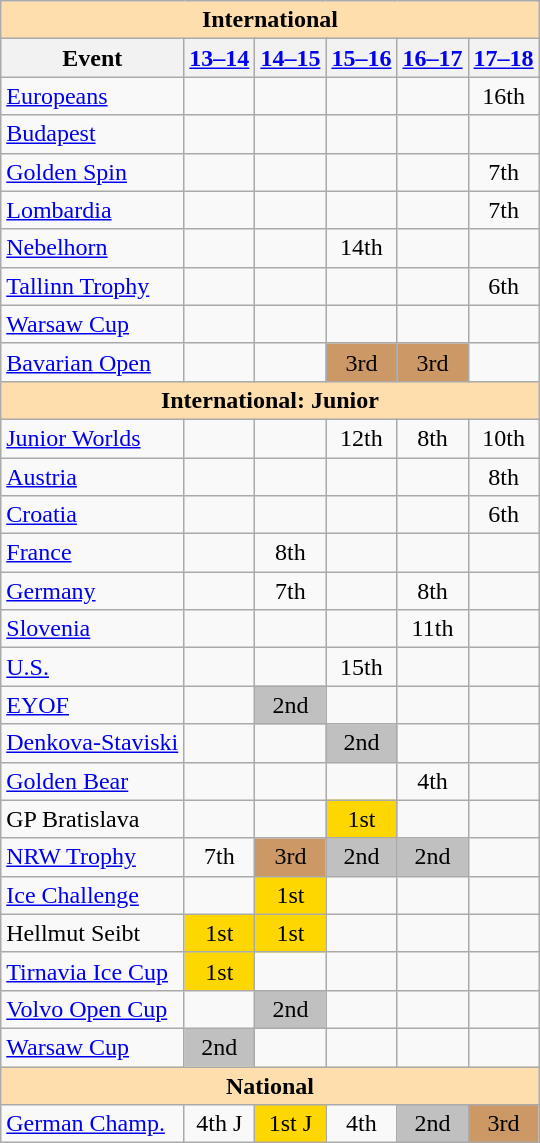<table class="wikitable" style="text-align:center">
<tr>
<th colspan="6" style="background-color: #ffdead; " align="center">International</th>
</tr>
<tr>
<th>Event</th>
<th><a href='#'>13–14</a></th>
<th><a href='#'>14–15</a></th>
<th><a href='#'>15–16</a></th>
<th><a href='#'>16–17</a></th>
<th><a href='#'>17–18</a></th>
</tr>
<tr>
<td align=left><a href='#'>Europeans</a></td>
<td></td>
<td></td>
<td></td>
<td></td>
<td>16th</td>
</tr>
<tr>
<td align=left> <a href='#'>Budapest</a></td>
<td></td>
<td></td>
<td></td>
<td></td>
<td></td>
</tr>
<tr>
<td align=left> <a href='#'>Golden Spin</a></td>
<td></td>
<td></td>
<td></td>
<td></td>
<td>7th</td>
</tr>
<tr>
<td align=left> <a href='#'>Lombardia</a></td>
<td></td>
<td></td>
<td></td>
<td></td>
<td>7th</td>
</tr>
<tr>
<td align=left> <a href='#'>Nebelhorn</a></td>
<td></td>
<td></td>
<td>14th</td>
<td></td>
<td></td>
</tr>
<tr>
<td align=left> <a href='#'>Tallinn Trophy</a></td>
<td></td>
<td></td>
<td></td>
<td></td>
<td>6th</td>
</tr>
<tr>
<td align=left> <a href='#'>Warsaw Cup</a></td>
<td></td>
<td></td>
<td></td>
<td></td>
<td></td>
</tr>
<tr>
<td align=left><a href='#'>Bavarian Open</a></td>
<td></td>
<td></td>
<td bgcolor=cc9966>3rd</td>
<td bgcolor=cc9966>3rd</td>
<td></td>
</tr>
<tr>
<th colspan="6" style="background-color: #ffdead; " align="center">International: Junior</th>
</tr>
<tr>
<td align=left><a href='#'>Junior Worlds</a></td>
<td></td>
<td></td>
<td>12th</td>
<td>8th</td>
<td>10th</td>
</tr>
<tr>
<td align=left> <a href='#'>Austria</a></td>
<td></td>
<td></td>
<td></td>
<td></td>
<td>8th</td>
</tr>
<tr>
<td align=left> <a href='#'>Croatia</a></td>
<td></td>
<td></td>
<td></td>
<td></td>
<td>6th</td>
</tr>
<tr>
<td align=left> <a href='#'>France</a></td>
<td></td>
<td>8th</td>
<td></td>
<td></td>
<td></td>
</tr>
<tr>
<td align=left> <a href='#'>Germany</a></td>
<td></td>
<td>7th</td>
<td></td>
<td>8th</td>
<td></td>
</tr>
<tr>
<td align=left> <a href='#'>Slovenia</a></td>
<td></td>
<td></td>
<td></td>
<td>11th</td>
<td></td>
</tr>
<tr>
<td align=left> <a href='#'>U.S.</a></td>
<td></td>
<td></td>
<td>15th</td>
<td></td>
<td></td>
</tr>
<tr>
<td align=left><a href='#'>EYOF</a></td>
<td></td>
<td bgcolor=silver>2nd</td>
<td></td>
<td></td>
<td></td>
</tr>
<tr>
<td align=left><a href='#'>Denkova-Staviski</a></td>
<td></td>
<td></td>
<td bgcolor=silver>2nd</td>
<td></td>
<td></td>
</tr>
<tr>
<td align=left><a href='#'>Golden Bear</a></td>
<td></td>
<td></td>
<td></td>
<td>4th</td>
<td></td>
</tr>
<tr>
<td align=left>GP Bratislava</td>
<td></td>
<td></td>
<td bgcolor=gold>1st</td>
<td></td>
<td></td>
</tr>
<tr>
<td align=left><a href='#'>NRW Trophy</a></td>
<td>7th</td>
<td bgcolor=cc9966>3rd</td>
<td bgcolor=silver>2nd</td>
<td bgcolor=silver>2nd</td>
<td></td>
</tr>
<tr>
<td align=left><a href='#'>Ice Challenge</a></td>
<td></td>
<td bgcolor=gold>1st</td>
<td></td>
<td></td>
<td></td>
</tr>
<tr>
<td align=left>Hellmut Seibt</td>
<td bgcolor="gold">1st</td>
<td bgcolor=gold>1st</td>
<td></td>
<td></td>
<td></td>
</tr>
<tr>
<td align=left><a href='#'>Tirnavia Ice Cup</a></td>
<td bgcolor="gold">1st</td>
<td></td>
<td></td>
<td></td>
<td></td>
</tr>
<tr>
<td align=left><a href='#'>Volvo Open Cup</a></td>
<td></td>
<td bgcolor=silver>2nd</td>
<td></td>
<td></td>
<td></td>
</tr>
<tr>
<td align=left><a href='#'>Warsaw Cup</a></td>
<td bgcolor="silver">2nd</td>
<td></td>
<td></td>
<td></td>
<td></td>
</tr>
<tr>
<th colspan="6" style="background-color: #ffdead; " align="center">National</th>
</tr>
<tr>
<td align="left"><a href='#'>German Champ.</a></td>
<td>4th J</td>
<td bgcolor="gold">1st J</td>
<td>4th</td>
<td bgcolor="silver">2nd</td>
<td bgcolor="cc9966">3rd</td>
</tr>
</table>
